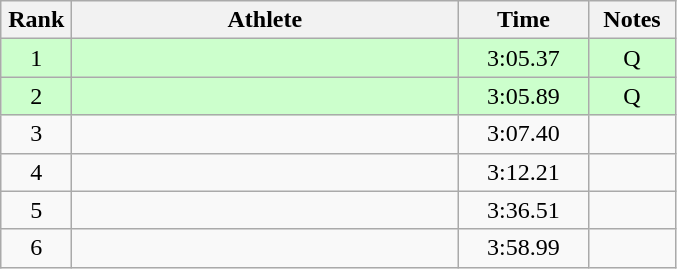<table class=wikitable style="text-align:center">
<tr>
<th width=40>Rank</th>
<th width=250>Athlete</th>
<th width=80>Time</th>
<th width=50>Notes</th>
</tr>
<tr bgcolor="ccffcc">
<td>1</td>
<td align=left></td>
<td>3:05.37</td>
<td>Q</td>
</tr>
<tr bgcolor="ccffcc">
<td>2</td>
<td align=left></td>
<td>3:05.89</td>
<td>Q</td>
</tr>
<tr>
<td>3</td>
<td align=left></td>
<td>3:07.40</td>
<td></td>
</tr>
<tr>
<td>4</td>
<td align=left></td>
<td>3:12.21</td>
<td></td>
</tr>
<tr>
<td>5</td>
<td align=left></td>
<td>3:36.51</td>
<td></td>
</tr>
<tr>
<td>6</td>
<td align=left></td>
<td>3:58.99</td>
<td></td>
</tr>
</table>
